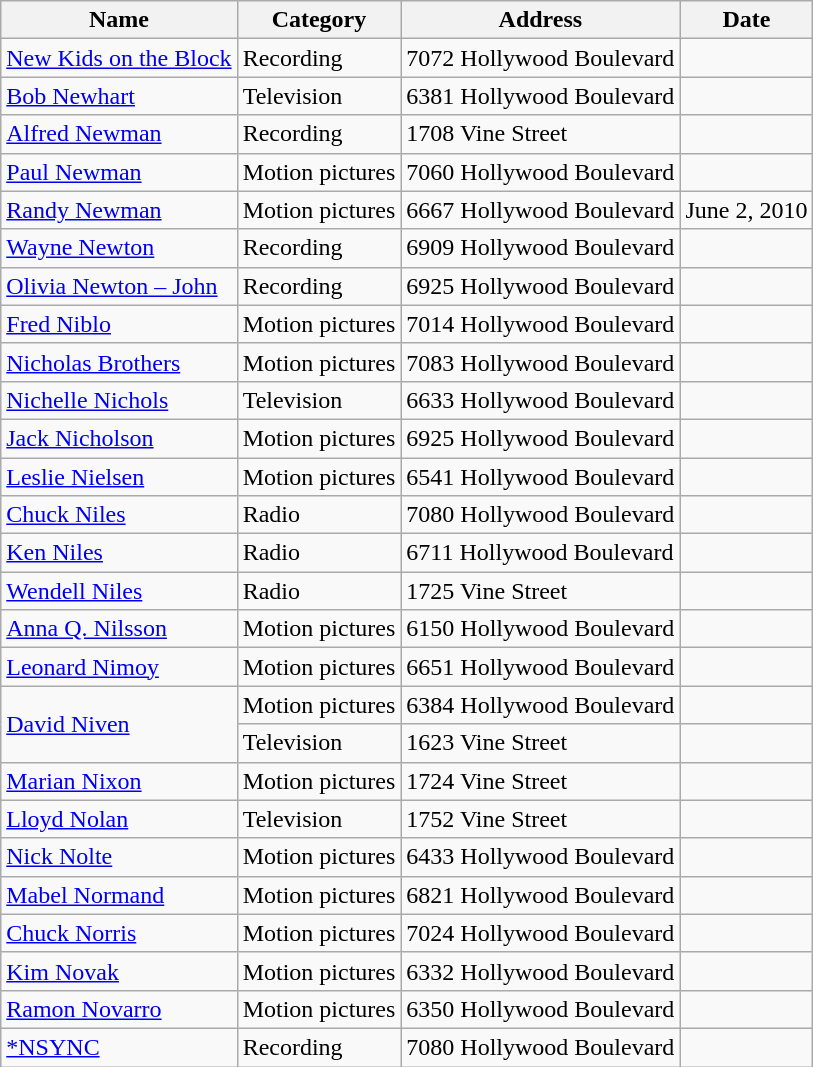<table class="wikitable sortable" style="font-size: 100%;">
<tr>
<th>Name</th>
<th>Category</th>
<th>Address</th>
<th>Date</th>
</tr>
<tr>
<td><a href='#'>New Kids on the Block</a></td>
<td>Recording</td>
<td>7072 Hollywood Boulevard</td>
<td></td>
</tr>
<tr>
<td><a href='#'>Bob Newhart</a></td>
<td>Television</td>
<td>6381 Hollywood Boulevard</td>
<td></td>
</tr>
<tr>
<td><a href='#'>Alfred Newman</a></td>
<td>Recording</td>
<td>1708 Vine Street</td>
<td></td>
</tr>
<tr>
<td><a href='#'>Paul Newman</a></td>
<td>Motion pictures</td>
<td>7060 Hollywood Boulevard</td>
<td></td>
</tr>
<tr>
<td><a href='#'>Randy Newman</a></td>
<td>Motion pictures</td>
<td>6667 Hollywood Boulevard</td>
<td>June 2, 2010</td>
</tr>
<tr>
<td><a href='#'>Wayne Newton</a></td>
<td>Recording</td>
<td>6909 Hollywood Boulevard</td>
<td></td>
</tr>
<tr>
<td><a href='#'>Olivia Newton – John</a></td>
<td>Recording</td>
<td>6925 Hollywood Boulevard</td>
<td></td>
</tr>
<tr>
<td><a href='#'>Fred Niblo</a></td>
<td>Motion pictures</td>
<td>7014 Hollywood Boulevard</td>
<td></td>
</tr>
<tr>
<td><a href='#'>Nicholas Brothers</a></td>
<td>Motion pictures</td>
<td>7083 Hollywood Boulevard</td>
<td></td>
</tr>
<tr>
<td><a href='#'>Nichelle Nichols</a></td>
<td>Television</td>
<td>6633 Hollywood Boulevard</td>
<td></td>
</tr>
<tr>
<td><a href='#'>Jack Nicholson</a></td>
<td>Motion pictures</td>
<td>6925 Hollywood Boulevard</td>
<td></td>
</tr>
<tr>
<td><a href='#'>Leslie Nielsen</a></td>
<td>Motion pictures</td>
<td>6541 Hollywood Boulevard</td>
<td></td>
</tr>
<tr>
<td><a href='#'>Chuck Niles</a></td>
<td>Radio</td>
<td>7080 Hollywood Boulevard</td>
<td></td>
</tr>
<tr>
<td><a href='#'>Ken Niles</a></td>
<td>Radio</td>
<td>6711 Hollywood Boulevard</td>
<td></td>
</tr>
<tr>
<td><a href='#'>Wendell Niles</a></td>
<td>Radio</td>
<td>1725 Vine Street</td>
<td></td>
</tr>
<tr>
<td><a href='#'>Anna Q. Nilsson</a></td>
<td>Motion pictures</td>
<td>6150 Hollywood Boulevard</td>
<td></td>
</tr>
<tr>
<td><a href='#'>Leonard Nimoy</a></td>
<td>Motion pictures</td>
<td>6651 Hollywood Boulevard</td>
<td></td>
</tr>
<tr>
<td rowspan="2"><a href='#'>David Niven</a></td>
<td>Motion pictures</td>
<td>6384 Hollywood Boulevard</td>
<td></td>
</tr>
<tr>
<td>Television</td>
<td>1623 Vine Street</td>
<td></td>
</tr>
<tr>
<td><a href='#'>Marian Nixon</a></td>
<td>Motion pictures</td>
<td>1724 Vine Street</td>
<td></td>
</tr>
<tr>
<td><a href='#'>Lloyd Nolan</a></td>
<td>Television</td>
<td>1752 Vine Street</td>
<td></td>
</tr>
<tr>
<td><a href='#'>Nick Nolte</a></td>
<td>Motion pictures</td>
<td>6433 Hollywood Boulevard</td>
<td></td>
</tr>
<tr>
<td><a href='#'>Mabel Normand</a></td>
<td>Motion pictures</td>
<td>6821 Hollywood Boulevard</td>
<td></td>
</tr>
<tr>
<td><a href='#'>Chuck Norris</a></td>
<td>Motion pictures</td>
<td>7024 Hollywood Boulevard</td>
<td></td>
</tr>
<tr>
<td><a href='#'>Kim Novak</a></td>
<td>Motion pictures</td>
<td>6332 Hollywood Boulevard</td>
<td></td>
</tr>
<tr>
<td><a href='#'>Ramon Novarro</a></td>
<td>Motion pictures</td>
<td>6350 Hollywood Boulevard</td>
<td></td>
</tr>
<tr>
<td><a href='#'>*NSYNC</a></td>
<td>Recording</td>
<td>7080 Hollywood Boulevard</td>
<td></td>
</tr>
</table>
